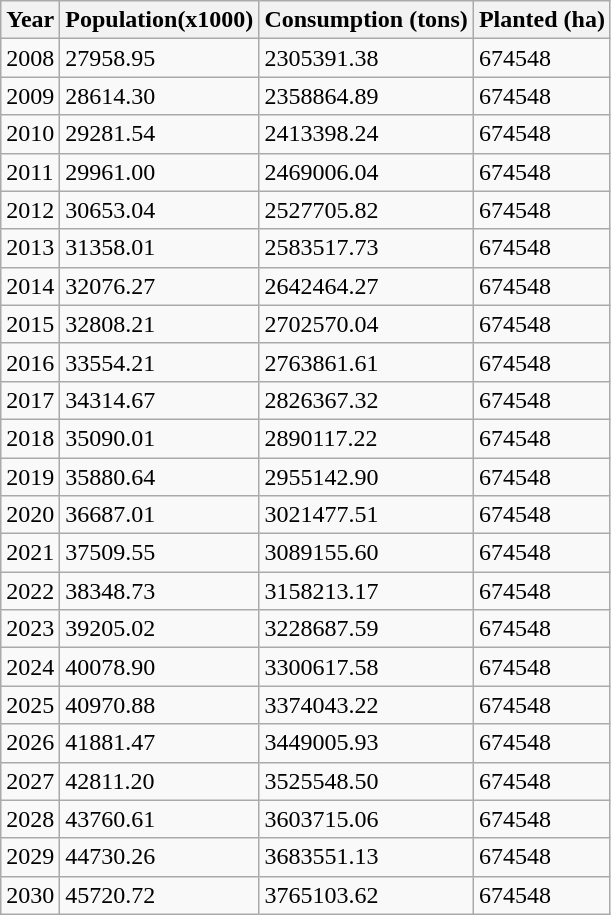<table class="wikitable">
<tr>
<th>Year</th>
<th>Population(x1000)</th>
<th>Consumption (tons)</th>
<th>Planted (ha)</th>
</tr>
<tr>
<td>2008</td>
<td>27958.95</td>
<td>2305391.38</td>
<td>674548</td>
</tr>
<tr>
<td>2009</td>
<td>28614.30</td>
<td>2358864.89</td>
<td>674548</td>
</tr>
<tr>
<td>2010</td>
<td>29281.54</td>
<td>2413398.24</td>
<td>674548</td>
</tr>
<tr>
<td>2011</td>
<td>29961.00</td>
<td>2469006.04</td>
<td>674548</td>
</tr>
<tr>
<td>2012</td>
<td>30653.04</td>
<td>2527705.82</td>
<td>674548</td>
</tr>
<tr>
<td>2013</td>
<td>31358.01</td>
<td>2583517.73</td>
<td>674548</td>
</tr>
<tr>
<td>2014</td>
<td>32076.27</td>
<td>2642464.27</td>
<td>674548</td>
</tr>
<tr>
<td>2015</td>
<td>32808.21</td>
<td>2702570.04</td>
<td>674548</td>
</tr>
<tr>
<td>2016</td>
<td>33554.21</td>
<td>2763861.61</td>
<td>674548</td>
</tr>
<tr>
<td>2017</td>
<td>34314.67</td>
<td>2826367.32</td>
<td>674548</td>
</tr>
<tr>
<td>2018</td>
<td>35090.01</td>
<td>2890117.22</td>
<td>674548</td>
</tr>
<tr>
<td>2019</td>
<td>35880.64</td>
<td>2955142.90</td>
<td>674548</td>
</tr>
<tr>
<td>2020</td>
<td>36687.01</td>
<td>3021477.51</td>
<td>674548</td>
</tr>
<tr>
<td>2021</td>
<td>37509.55</td>
<td>3089155.60</td>
<td>674548</td>
</tr>
<tr>
<td>2022</td>
<td>38348.73</td>
<td>3158213.17</td>
<td>674548</td>
</tr>
<tr>
<td>2023</td>
<td>39205.02</td>
<td>3228687.59</td>
<td>674548</td>
</tr>
<tr>
<td>2024</td>
<td>40078.90</td>
<td>3300617.58</td>
<td>674548</td>
</tr>
<tr>
<td>2025</td>
<td>40970.88</td>
<td>3374043.22</td>
<td>674548</td>
</tr>
<tr>
<td>2026</td>
<td>41881.47</td>
<td>3449005.93</td>
<td>674548</td>
</tr>
<tr>
<td>2027</td>
<td>42811.20</td>
<td>3525548.50</td>
<td>674548</td>
</tr>
<tr>
<td>2028</td>
<td>43760.61</td>
<td>3603715.06</td>
<td>674548</td>
</tr>
<tr>
<td>2029</td>
<td>44730.26</td>
<td>3683551.13</td>
<td>674548</td>
</tr>
<tr>
<td>2030</td>
<td>45720.72</td>
<td>3765103.62</td>
<td>674548</td>
</tr>
</table>
